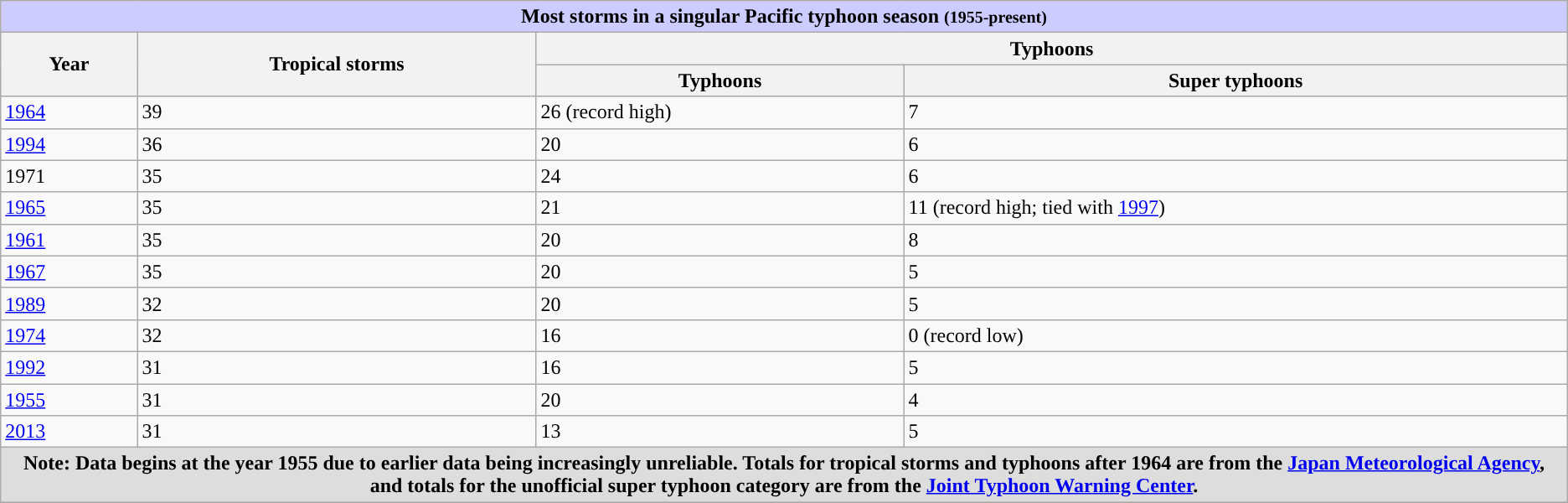<table class="wikitable" align="right" style="margin:">
<tr>
<th colspan="4" style="background:#ccf;">Most storms in a singular Pacific typhoon season <small>(1955-present)</small></th>
</tr>
<tr>
<th rowspan=2>Year</th>
<th rowspan=2>Tropical storms</th>
<th colspan=2>Typhoons</th>
</tr>
<tr>
<th>Typhoons</th>
<th>Super typhoons</th>
</tr>
<tr>
<td><a href='#'>1964</a></td>
<td>39</td>
<td>26 (record high)</td>
<td>7</td>
</tr>
<tr>
<td><a href='#'>1994</a></td>
<td>36</td>
<td>20</td>
<td>6</td>
</tr>
<tr>
<td>1971</td>
<td>35</td>
<td>24</td>
<td>6</td>
</tr>
<tr>
<td><a href='#'>1965</a></td>
<td>35</td>
<td>21</td>
<td>11 (record high; tied with <a href='#'>1997</a>)</td>
</tr>
<tr>
<td><a href='#'>1961</a></td>
<td>35</td>
<td>20</td>
<td>8</td>
</tr>
<tr>
<td><a href='#'>1967</a></td>
<td>35</td>
<td>20</td>
<td>5</td>
</tr>
<tr>
<td><a href='#'>1989</a></td>
<td>32</td>
<td>20</td>
<td>5</td>
</tr>
<tr>
<td><a href='#'>1974</a></td>
<td>32</td>
<td>16</td>
<td>0 (record low)</td>
</tr>
<tr>
<td><a href='#'>1992</a></td>
<td>31</td>
<td>16</td>
<td>5</td>
</tr>
<tr>
<td><a href='#'>1955</a></td>
<td>31</td>
<td>20</td>
<td>4</td>
</tr>
<tr>
<td><a href='#'>2013</a></td>
<td>31</td>
<td>13</td>
<td>5</td>
</tr>
<tr>
<th colspan="4" style="background:#dddddd;">Note: Data begins at the year 1955 due to earlier data being increasingly unreliable. Totals for tropical storms and typhoons after 1964 are from the <a href='#'>Japan Meteorological Agency</a>, and totals for the unofficial super typhoon category are from the <a href='#'>Joint Typhoon Warning Center</a>.</th>
</tr>
<tr>
</tr>
</table>
